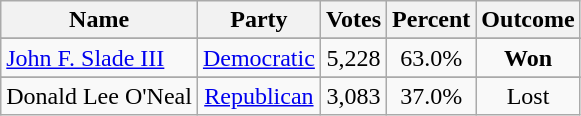<table class=wikitable style="text-align:center">
<tr>
<th>Name</th>
<th>Party</th>
<th>Votes</th>
<th>Percent</th>
<th>Outcome</th>
</tr>
<tr>
</tr>
<tr>
<td align=left><a href='#'>John F. Slade III</a></td>
<td><a href='#'>Democratic</a></td>
<td>5,228</td>
<td>63.0%</td>
<td><strong>Won</strong></td>
</tr>
<tr>
</tr>
<tr>
<td align=left>Donald Lee O'Neal</td>
<td><a href='#'>Republican</a></td>
<td>3,083</td>
<td>37.0%</td>
<td>Lost</td>
</tr>
</table>
